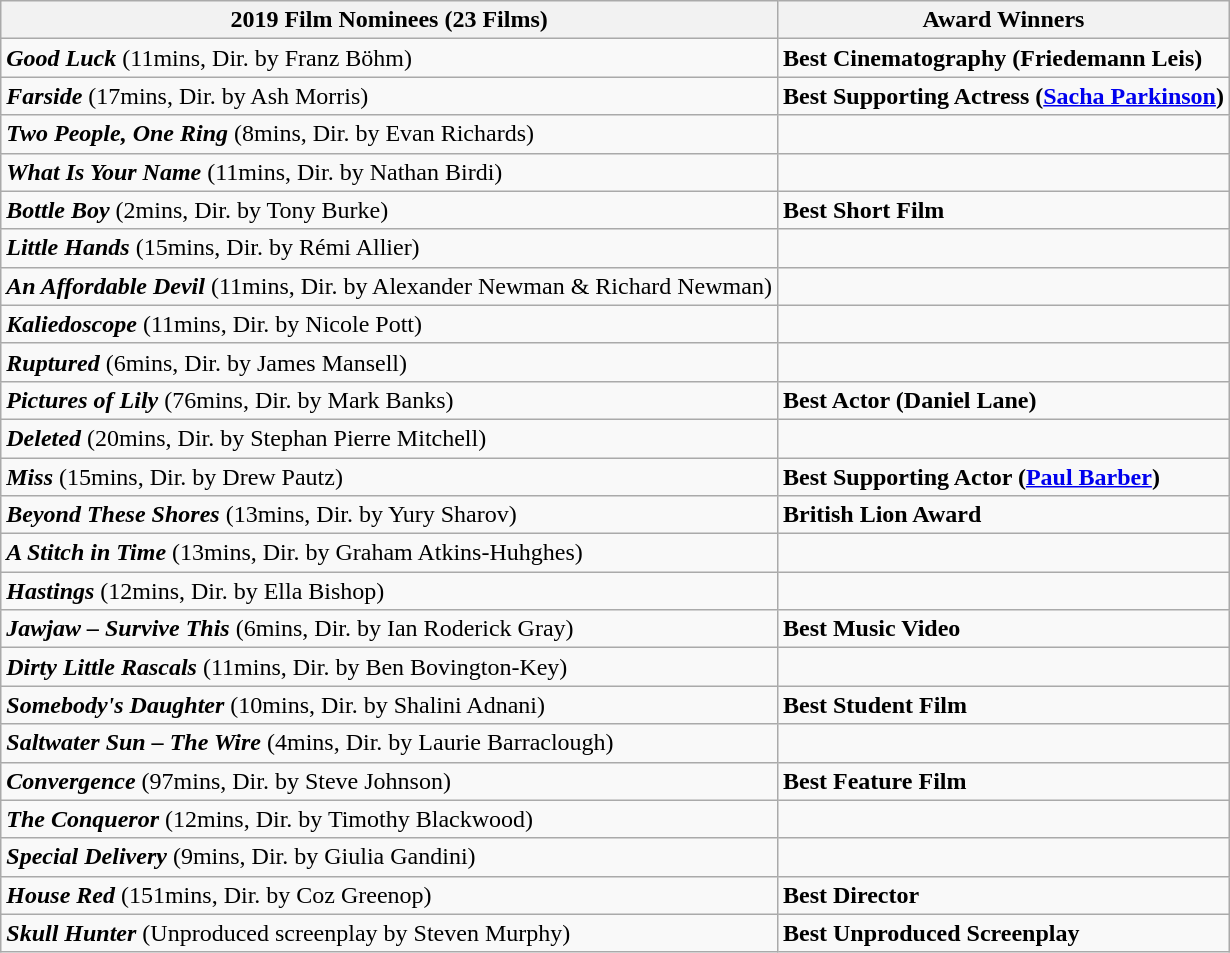<table class="wikitable mw-collapsible mw-collapsed">
<tr>
<th><strong>2019 Film Nominees (23 Films)</strong></th>
<th><strong>Award Winners</strong></th>
</tr>
<tr>
<td><strong><em>Good Luck</em></strong> (11mins, Dir. by Franz Böhm)</td>
<td><strong>Best Cinematography (Friedemann Leis)</strong></td>
</tr>
<tr>
<td><strong><em>Farside</em></strong> (17mins, Dir. by Ash Morris)</td>
<td><strong>Best Supporting Actress (<a href='#'>Sacha Parkinson</a>)</strong></td>
</tr>
<tr>
<td><strong><em>Two People, One Ring</em></strong> (8mins, Dir. by Evan Richards)</td>
<td></td>
</tr>
<tr>
<td><strong><em>What Is Your Name</em></strong> (11mins, Dir. by Nathan Birdi)</td>
<td></td>
</tr>
<tr>
<td><strong><em>Bottle Boy</em></strong> (2mins, Dir. by Tony Burke)</td>
<td><strong>Best Short Film</strong></td>
</tr>
<tr>
<td><strong><em>Little Hands</em></strong> (15mins, Dir. by Rémi Allier)</td>
<td></td>
</tr>
<tr>
<td><strong><em>An Affordable Devil</em></strong> (11mins, Dir. by Alexander Newman & Richard Newman)</td>
<td></td>
</tr>
<tr>
<td><strong><em>Kaliedoscope</em></strong> (11mins, Dir. by Nicole Pott)</td>
<td></td>
</tr>
<tr>
<td><strong><em>Ruptured</em></strong> (6mins, Dir. by James Mansell)</td>
<td></td>
</tr>
<tr>
<td><strong><em>Pictures of Lily</em></strong> (76mins, Dir. by Mark Banks)</td>
<td><strong>Best Actor (Daniel Lane)</strong></td>
</tr>
<tr>
<td><strong><em>Deleted</em></strong> (20mins, Dir. by Stephan Pierre Mitchell)</td>
<td></td>
</tr>
<tr>
<td><strong><em>Miss</em></strong> (15mins, Dir. by Drew Pautz)</td>
<td><strong>Best Supporting Actor (<a href='#'>Paul Barber</a>)</strong></td>
</tr>
<tr>
<td><strong><em>Beyond  These Shores</em></strong> (13mins, Dir. by Yury Sharov)</td>
<td><strong>British Lion Award</strong></td>
</tr>
<tr>
<td><strong><em>A Stitch in Time</em></strong> (13mins, Dir. by Graham Atkins-Huhghes)</td>
<td></td>
</tr>
<tr>
<td><strong><em>Hastings</em></strong> (12mins, Dir. by Ella Bishop)</td>
<td></td>
</tr>
<tr>
<td><strong><em>Jawjaw – Survive This</em></strong> (6mins, Dir. by Ian Roderick Gray)</td>
<td><strong>Best Music Video</strong></td>
</tr>
<tr>
<td><strong><em>Dirty Little Rascals</em></strong> (11mins, Dir. by Ben Bovington-Key)</td>
<td></td>
</tr>
<tr>
<td><strong><em>Somebody's Daughter</em></strong> (10mins, Dir. by Shalini Adnani)</td>
<td><strong>Best Student Film</strong></td>
</tr>
<tr>
<td><strong><em>Saltwater Sun – The Wire</em></strong> (4mins, Dir. by Laurie Barraclough)</td>
<td></td>
</tr>
<tr>
<td><strong><em>Convergence</em></strong> (97mins, Dir. by Steve Johnson)</td>
<td><strong>Best Feature Film</strong></td>
</tr>
<tr>
<td><strong><em>The Conqueror</em></strong> (12mins, Dir. by Timothy Blackwood)</td>
<td></td>
</tr>
<tr>
<td><strong><em>Special Delivery</em></strong> (9mins, Dir. by Giulia Gandini)</td>
<td></td>
</tr>
<tr>
<td><strong><em>House Red</em></strong> (151mins, Dir. by Coz Greenop)</td>
<td><strong>Best Director</strong></td>
</tr>
<tr>
<td><strong><em>Skull Hunter</em></strong> (Unproduced screenplay by Steven Murphy)</td>
<td><strong>Best Unproduced Screenplay</strong></td>
</tr>
</table>
